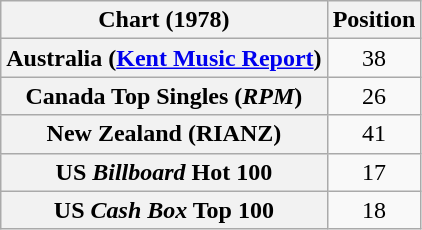<table class="wikitable sortable plainrowheaders" style="text-align:center">
<tr>
<th>Chart (1978)</th>
<th>Position</th>
</tr>
<tr>
<th scope="row">Australia (<a href='#'>Kent Music Report</a>)</th>
<td>38</td>
</tr>
<tr>
<th scope="row">Canada Top Singles (<em>RPM</em>)</th>
<td>26</td>
</tr>
<tr>
<th scope="row">New Zealand (RIANZ)</th>
<td>41</td>
</tr>
<tr>
<th scope="row">US <em>Billboard</em> Hot 100</th>
<td>17</td>
</tr>
<tr>
<th scope="row">US <em>Cash Box</em> Top 100</th>
<td>18</td>
</tr>
</table>
